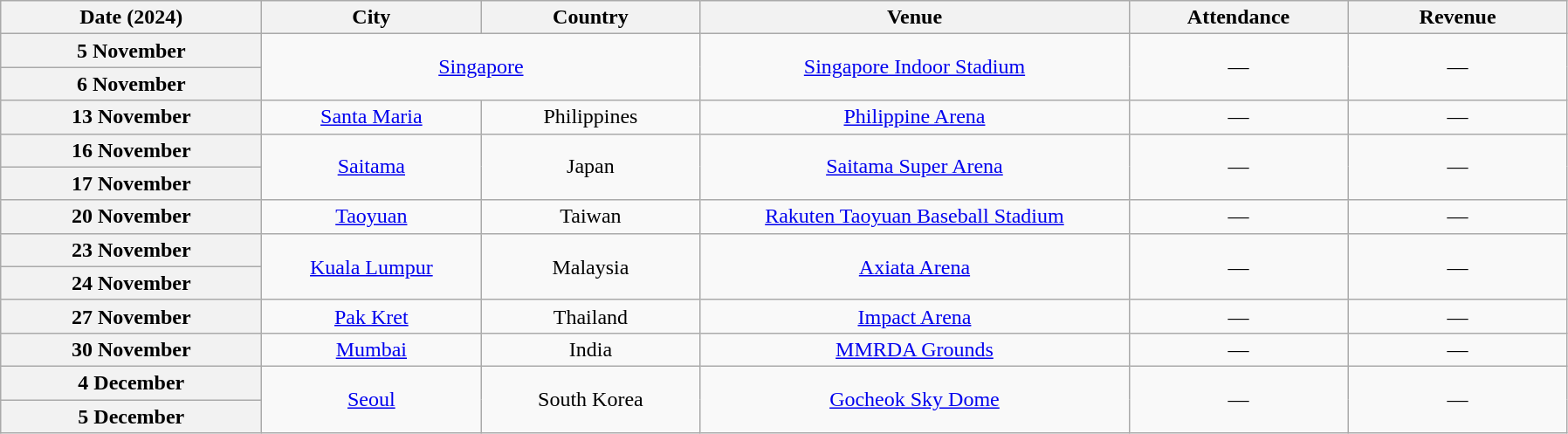<table class="wikitable plainrowheaders" style="text-align:center;">
<tr>
<th scope="col" style="width:12em;">Date (2024)</th>
<th scope="col" style="width:10em;">City</th>
<th scope="col" style="width:10em;">Country</th>
<th scope="col" style="width:20em;">Venue</th>
<th scope="col" style="width:10em;">Attendance</th>
<th scope="col" style="width:10em;">Revenue</th>
</tr>
<tr>
<th scope="row" style="text-align:center;">5 November</th>
<td rowspan="2" colspan="2"><a href='#'>Singapore</a></td>
<td rowspan="2"><a href='#'>Singapore Indoor Stadium</a></td>
<td rowspan="2">—</td>
<td rowspan="2">—</td>
</tr>
<tr>
<th scope="row" style="text-align:center;">6 November</th>
</tr>
<tr>
<th scope="row" style="text-align:center;">13 November</th>
<td><a href='#'>Santa Maria</a></td>
<td>Philippines</td>
<td><a href='#'>Philippine Arena</a></td>
<td>—</td>
<td>—</td>
</tr>
<tr>
<th scope="row" style="text-align:center;">16 November</th>
<td rowspan="2"><a href='#'>Saitama</a></td>
<td rowspan="2">Japan</td>
<td rowspan="2"><a href='#'>Saitama Super Arena</a></td>
<td rowspan="2">—</td>
<td rowspan="2">—</td>
</tr>
<tr>
<th scope="row" style="text-align:center;">17 November</th>
</tr>
<tr>
<th scope="row" style="text-align:center;">20 November</th>
<td><a href='#'>Taoyuan</a></td>
<td>Taiwan</td>
<td><a href='#'>Rakuten Taoyuan Baseball Stadium</a></td>
<td>—</td>
<td>—</td>
</tr>
<tr>
<th scope="row" style="text-align:center;">23 November</th>
<td rowspan="2"><a href='#'>Kuala Lumpur</a></td>
<td rowspan="2">Malaysia</td>
<td rowspan="2"><a href='#'>Axiata Arena</a></td>
<td rowspan="2">—</td>
<td rowspan="2">—</td>
</tr>
<tr>
<th scope="row" style="text-align:center;">24 November</th>
</tr>
<tr>
<th scope="row" style="text-align:center;">27 November</th>
<td><a href='#'>Pak Kret</a></td>
<td>Thailand</td>
<td><a href='#'>Impact Arena</a></td>
<td>—</td>
<td>—</td>
</tr>
<tr>
<th scope="row" style="text-align:center;">30 November</th>
<td><a href='#'>Mumbai</a></td>
<td>India</td>
<td><a href='#'>MMRDA Grounds</a></td>
<td>—</td>
<td>—</td>
</tr>
<tr>
<th scope="row" style="text-align:center;">4 December</th>
<td rowspan="2"><a href='#'>Seoul</a></td>
<td rowspan="2">South Korea</td>
<td rowspan="2"><a href='#'>Gocheok Sky Dome</a></td>
<td rowspan="2">—</td>
<td rowspan="2">—</td>
</tr>
<tr>
<th scope="row" style="text-align:center;">5 December</th>
</tr>
</table>
